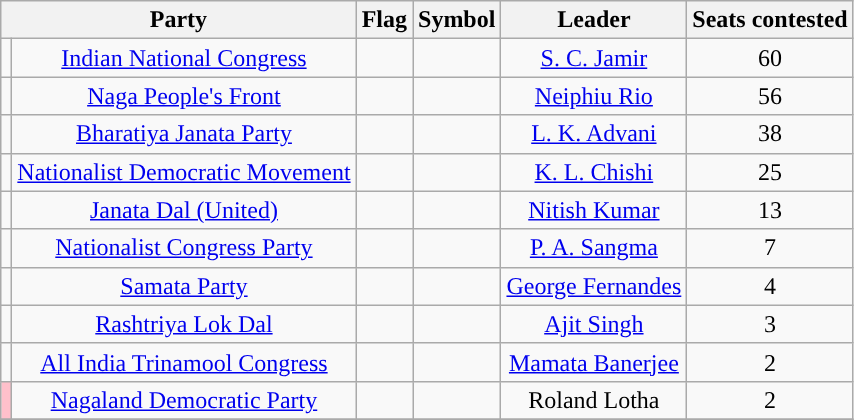<table class="wikitable" style="text-align:center;">
<tr>
<th colspan="2">Party</th>
<th>Flag</th>
<th>Symbol</th>
<th>Leader</th>
<th>Seats contested</th>
</tr>
<tr>
<td></td>
<td><a href='#'>Indian National Congress</a></td>
<td></td>
<td></td>
<td><a href='#'>S. C. Jamir</a></td>
<td>60</td>
</tr>
<tr>
<td></td>
<td><a href='#'>Naga People's Front</a></td>
<td></td>
<td></td>
<td><a href='#'>Neiphiu Rio</a></td>
<td>56</td>
</tr>
<tr>
<td></td>
<td><a href='#'>Bharatiya Janata Party</a></td>
<td></td>
<td></td>
<td><a href='#'>L. K. Advani</a></td>
<td>38</td>
</tr>
<tr>
<td></td>
<td><a href='#'>Nationalist Democratic Movement</a></td>
<td></td>
<td></td>
<td><a href='#'>K. L. Chishi</a></td>
<td>25</td>
</tr>
<tr>
<td></td>
<td><a href='#'>Janata Dal (United)</a></td>
<td></td>
<td></td>
<td><a href='#'>Nitish Kumar</a></td>
<td>13</td>
</tr>
<tr>
<td></td>
<td><a href='#'>Nationalist Congress Party</a></td>
<td></td>
<td></td>
<td><a href='#'>P. A. Sangma</a></td>
<td>7</td>
</tr>
<tr>
<td></td>
<td><a href='#'>Samata Party</a></td>
<td></td>
<td></td>
<td><a href='#'>George Fernandes</a></td>
<td>4</td>
</tr>
<tr>
<td></td>
<td><a href='#'>Rashtriya Lok Dal</a></td>
<td></td>
<td></td>
<td><a href='#'>Ajit Singh</a></td>
<td>3</td>
</tr>
<tr>
<td></td>
<td><a href='#'>All India Trinamool Congress</a></td>
<td></td>
<td></td>
<td><a href='#'>Mamata Banerjee</a></td>
<td>2</td>
</tr>
<tr>
<td style="background-color: pink;"></td>
<td><a href='#'>Nagaland Democratic Party</a></td>
<td></td>
<td></td>
<td>Roland Lotha</td>
<td>2</td>
</tr>
<tr>
</tr>
</table>
